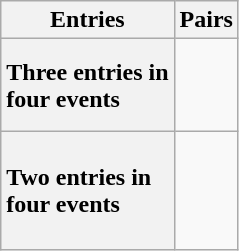<table class="wikitable unsortable" style="text-align:left">
<tr>
<th scope="col">Entries</th>
<th scope="col">Pairs</th>
</tr>
<tr>
<th scope="row" style="text-align:left">Three entries in<br>four events</th>
<td valign="top"><br><br><br></td>
</tr>
<tr>
<th scope="row" style="text-align:left">Two entries in<br>four events</th>
<td valign="top"><br><br><br><br></td>
</tr>
</table>
